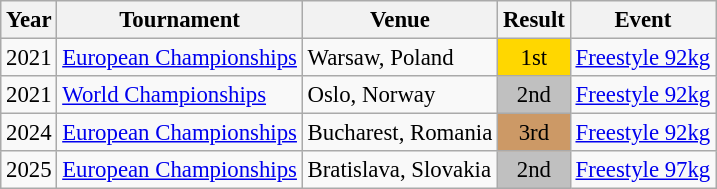<table class="wikitable" style="font-size:95%;">
<tr>
<th>Year</th>
<th>Tournament</th>
<th>Venue</th>
<th>Result</th>
<th>Event</th>
</tr>
<tr>
<td>2021</td>
<td><a href='#'>European Championships</a></td>
<td>Warsaw, Poland</td>
<td align="center" bgcolor="gold">1st</td>
<td><a href='#'>Freestyle 92kg</a></td>
</tr>
<tr>
<td>2021</td>
<td><a href='#'>World Championships</a></td>
<td>Oslo, Norway</td>
<td align="center" bgcolor="silver">2nd</td>
<td><a href='#'>Freestyle 92kg</a></td>
</tr>
<tr>
<td>2024</td>
<td><a href='#'>European Championships</a></td>
<td>Bucharest, Romania</td>
<td align="center" bgcolor="cc9966">3rd</td>
<td><a href='#'>Freestyle 92kg</a></td>
</tr>
<tr>
<td>2025</td>
<td><a href='#'>European Championships</a></td>
<td>Bratislava, Slovakia</td>
<td align="center" bgcolor="silver">2nd</td>
<td><a href='#'>Freestyle 97kg</a></td>
</tr>
</table>
